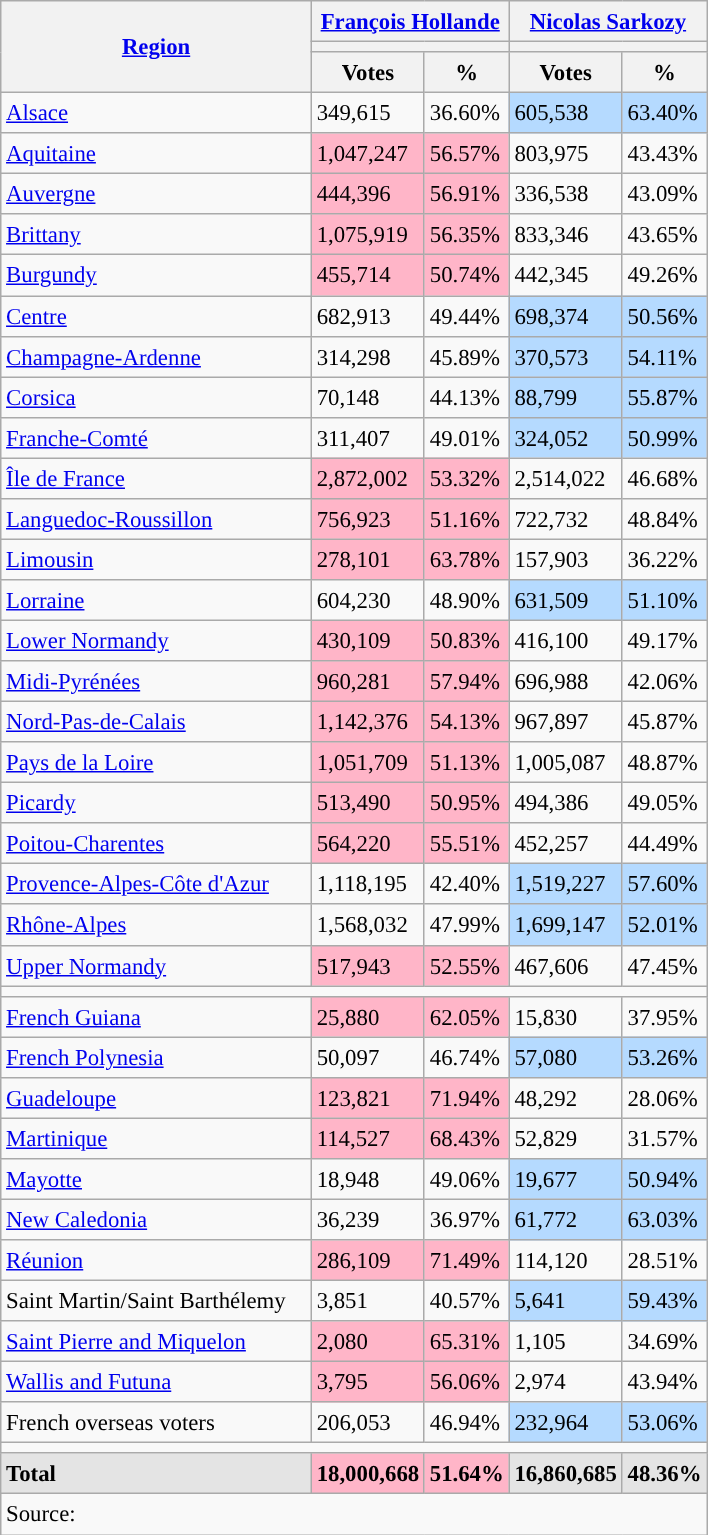<table class="wikitable sortable collapsible collapsed tpl-blanktable" style="text-align:left; font-size:95%; line-height:20px;">
<tr>
<th width="200" rowspan="3"><a href='#'>Region</a></th>
<th width="110" colspan="2"><a href='#'>François Hollande</a></th>
<th width="110" colspan="2"><a href='#'>Nicolas Sarkozy</a></th>
</tr>
<tr>
<th colspan="2" style="background:"></th>
<th colspan="2" style="background:"></th>
</tr>
<tr>
<th>Votes</th>
<th>%</th>
<th>Votes</th>
<th>%</th>
</tr>
<tr>
<td><a href='#'>Alsace</a></td>
<td>349,615</td>
<td>36.60%</td>
<td style="background:#B5DAFF;">605,538</td>
<td style="background:#B5DAFF;">63.40%</td>
</tr>
<tr>
<td><a href='#'>Aquitaine</a></td>
<td style="background:#FFB5C8;">1,047,247</td>
<td style="background:#FFB5C8;">56.57%</td>
<td>803,975</td>
<td>43.43%</td>
</tr>
<tr>
<td><a href='#'>Auvergne</a></td>
<td style="background:#FFB5C8;">444,396</td>
<td style="background:#FFB5C8;">56.91%</td>
<td>336,538</td>
<td>43.09%</td>
</tr>
<tr>
<td><a href='#'>Brittany</a></td>
<td style="background:#FFB5C8;">1,075,919</td>
<td style="background:#FFB5C8;">56.35%</td>
<td>833,346</td>
<td>43.65%</td>
</tr>
<tr>
<td><a href='#'>Burgundy</a></td>
<td style="background:#FFB5C8;">455,714</td>
<td style="background:#FFB5C8;">50.74%</td>
<td>442,345</td>
<td>49.26%</td>
</tr>
<tr>
<td><a href='#'>Centre</a></td>
<td>682,913</td>
<td>49.44%</td>
<td style="background:#B5DAFF;">698,374</td>
<td style="background:#B5DAFF;">50.56%</td>
</tr>
<tr>
<td><a href='#'>Champagne-Ardenne</a></td>
<td>314,298</td>
<td>45.89%</td>
<td style="background:#B5DAFF;">370,573</td>
<td style="background:#B5DAFF;">54.11%</td>
</tr>
<tr>
<td><a href='#'>Corsica</a></td>
<td>70,148</td>
<td>44.13%</td>
<td style="background:#B5DAFF;">88,799</td>
<td style="background:#B5DAFF;">55.87%</td>
</tr>
<tr>
<td><a href='#'>Franche-Comté</a></td>
<td>311,407</td>
<td>49.01%</td>
<td style="background:#B5DAFF;">324,052</td>
<td style="background:#B5DAFF;">50.99%</td>
</tr>
<tr>
<td><a href='#'>Île de France</a></td>
<td style="background:#FFB5C8;">2,872,002</td>
<td style="background:#FFB5C8;">53.32%</td>
<td>2,514,022</td>
<td>46.68%</td>
</tr>
<tr>
<td><a href='#'>Languedoc-Roussillon</a></td>
<td style="background:#FFB5C8;">756,923</td>
<td style="background:#FFB5C8;">51.16%</td>
<td>722,732</td>
<td>48.84%</td>
</tr>
<tr>
<td><a href='#'>Limousin</a></td>
<td style="background:#FFB5C8;">278,101</td>
<td style="background:#FFB5C8;">63.78%</td>
<td>157,903</td>
<td>36.22%</td>
</tr>
<tr>
<td><a href='#'>Lorraine</a></td>
<td>604,230</td>
<td>48.90%</td>
<td style="background:#B5DAFF;">631,509</td>
<td style="background:#B5DAFF;">51.10%</td>
</tr>
<tr>
<td><a href='#'>Lower Normandy</a></td>
<td style="background:#FFB5C8;">430,109</td>
<td style="background:#FFB5C8;">50.83%</td>
<td>416,100</td>
<td>49.17%</td>
</tr>
<tr>
<td><a href='#'>Midi-Pyrénées</a></td>
<td style="background:#FFB5C8;">960,281</td>
<td style="background:#FFB5C8;">57.94%</td>
<td>696,988</td>
<td>42.06%</td>
</tr>
<tr>
<td><a href='#'>Nord-Pas-de-Calais</a></td>
<td style="background:#FFB5C8;">1,142,376</td>
<td style="background:#FFB5C8;">54.13%</td>
<td>967,897</td>
<td>45.87%</td>
</tr>
<tr>
<td><a href='#'>Pays de la Loire</a></td>
<td style="background:#FFB5C8;">1,051,709</td>
<td style="background:#FFB5C8;">51.13%</td>
<td>1,005,087</td>
<td>48.87%</td>
</tr>
<tr>
<td><a href='#'>Picardy</a></td>
<td style="background:#FFB5C8;">513,490</td>
<td style="background:#FFB5C8;">50.95%</td>
<td>494,386</td>
<td>49.05%</td>
</tr>
<tr>
<td><a href='#'>Poitou-Charentes</a></td>
<td style="background:#FFB5C8;">564,220</td>
<td style="background:#FFB5C8;">55.51%</td>
<td>452,257</td>
<td>44.49%</td>
</tr>
<tr>
<td><a href='#'>Provence-Alpes-Côte d'Azur</a></td>
<td>1,118,195</td>
<td>42.40%</td>
<td style="background:#B5DAFF;">1,519,227</td>
<td style="background:#B5DAFF;">57.60%</td>
</tr>
<tr>
<td><a href='#'>Rhône-Alpes</a></td>
<td>1,568,032</td>
<td>47.99%</td>
<td style="background:#B5DAFF;">1,699,147</td>
<td style="background:#B5DAFF;">52.01%</td>
</tr>
<tr>
<td><a href='#'>Upper Normandy</a></td>
<td style="background:#FFB5C8;">517,943</td>
<td style="background:#FFB5C8;">52.55%</td>
<td>467,606</td>
<td>47.45%</td>
</tr>
<tr>
<td colspan="5"></td>
</tr>
<tr>
<td><a href='#'>French Guiana</a></td>
<td style="background:#FFB5C8;">25,880</td>
<td style="background:#FFB5C8;">62.05%</td>
<td>15,830</td>
<td>37.95%</td>
</tr>
<tr>
<td><a href='#'>French Polynesia</a></td>
<td>50,097</td>
<td>46.74%</td>
<td style="background:#B5DAFF;">57,080</td>
<td style="background:#B5DAFF;">53.26%</td>
</tr>
<tr>
<td><a href='#'>Guadeloupe</a></td>
<td style="background:#FFB5C8;">123,821</td>
<td style="background:#FFB5C8;">71.94%</td>
<td>48,292</td>
<td>28.06%</td>
</tr>
<tr>
<td><a href='#'>Martinique</a></td>
<td style="background:#FFB5C8;">114,527</td>
<td style="background:#FFB5C8;">68.43%</td>
<td>52,829</td>
<td>31.57%</td>
</tr>
<tr>
<td><a href='#'>Mayotte</a></td>
<td>18,948</td>
<td>49.06%</td>
<td style="background:#B5DAFF;">19,677</td>
<td style="background:#B5DAFF;">50.94%</td>
</tr>
<tr>
<td><a href='#'>New Caledonia</a></td>
<td>36,239</td>
<td>36.97%</td>
<td style="background:#B5DAFF;">61,772</td>
<td style="background:#B5DAFF;">63.03%</td>
</tr>
<tr>
<td><a href='#'>Réunion</a></td>
<td style="background:#FFB5C8;">286,109</td>
<td style="background:#FFB5C8;">71.49%</td>
<td>114,120</td>
<td>28.51%</td>
</tr>
<tr>
<td>Saint Martin/Saint Barthélemy</td>
<td>3,851</td>
<td>40.57%</td>
<td style="background:#B5DAFF;">5,641</td>
<td style="background:#B5DAFF;">59.43%</td>
</tr>
<tr>
<td><a href='#'>Saint Pierre and Miquelon</a></td>
<td style="background:#FFB5C8;">2,080</td>
<td style="background:#FFB5C8;">65.31%</td>
<td>1,105</td>
<td>34.69%</td>
</tr>
<tr>
<td style="text-align:left;"><a href='#'>Wallis and Futuna</a></td>
<td style="background:#FFB5C8;">3,795</td>
<td style="background:#FFB5C8;">56.06%</td>
<td>2,974</td>
<td>43.94%</td>
</tr>
<tr>
<td>French overseas voters</td>
<td>206,053</td>
<td>46.94%</td>
<td style="background:#B5DAFF;">232,964</td>
<td style="background:#B5DAFF;">53.06%</td>
</tr>
<tr>
<td colspan="5"></td>
</tr>
<tr style="font-weight:bold; background:#E4E4E4;">
<td>Total</td>
<td style="background:#FFB5C8;">18,000,668</td>
<td style="background:#FFB5C8;">51.64%</td>
<td>16,860,685</td>
<td>48.36%</td>
</tr>
<tr>
<td colspan="5" style="text-align:left;">Source:  </td>
</tr>
</table>
